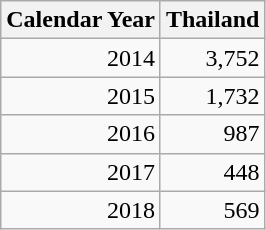<table class=wikitable style="text-align: right;">
<tr>
<th>Calendar Year</th>
<th>Thailand</th>
</tr>
<tr>
<td>2014</td>
<td>3,752</td>
</tr>
<tr>
<td>2015</td>
<td>1,732</td>
</tr>
<tr>
<td>2016</td>
<td>987</td>
</tr>
<tr>
<td>2017</td>
<td>448</td>
</tr>
<tr>
<td>2018</td>
<td>569</td>
</tr>
</table>
